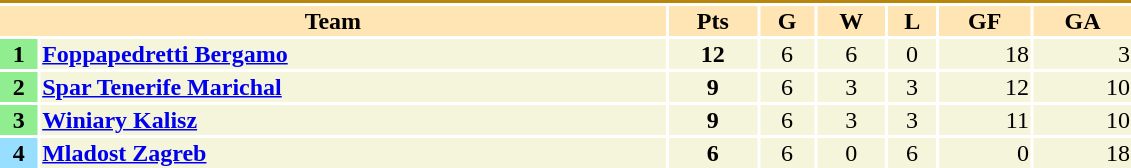<table width=60%>
<tr>
<th colspan="10" bgcolor=#B8860B><span></span></th>
</tr>
<tr>
<th colspan="2" bgcolor=#ffe5b4><span>Team</span></th>
<th bgcolor=#ffe5b4 align="center"><span><strong>Pts</strong></span></th>
<th bgcolor=#ffe5b4 align="center"><span>G</span></th>
<th bgcolor=#ffe5b4 align="center"><span>W</span></th>
<th bgcolor=#ffe5b4 align="center"><span>L</span></th>
<th bgcolor=#ffe5b4 align="center"><span>GF</span></th>
<th bgcolor=#ffe5b4 align="center"><span>GA</span></th>
</tr>
<tr>
<th bgcolor=#90EE90 align="center"><span>1</span></th>
<td bgcolor=#f5f5dc> <strong><a href='#'>Foppapedretti Bergamo</a></strong></td>
<td bgcolor=#f5f5dc align="center"><strong>12</strong></td>
<td bgcolor=#f5f5dc align="center">6</td>
<td bgcolor=#f5f5dc align="center">6</td>
<td bgcolor=#f5f5dc align="center">0</td>
<td bgcolor=#f5f5dc align="right">18</td>
<td bgcolor=#f5f5dc align="right">3</td>
</tr>
<tr>
<th bgcolor=#90EE90 align="center"><span>2</span></th>
<td bgcolor=#f5f5dc> <strong><a href='#'>Spar Tenerife Marichal</a></strong></td>
<td bgcolor=#f5f5dc align="center"><strong>9</strong></td>
<td bgcolor=#f5f5dc align="center">6</td>
<td bgcolor=#f5f5dc align="center">3</td>
<td bgcolor=#f5f5dc align="center">3</td>
<td bgcolor=#f5f5dc align="right">12</td>
<td bgcolor=#f5f5dc align="right">10</td>
</tr>
<tr>
<th bgcolor=#90EE90 align="center"><span>3</span></th>
<td bgcolor=#f5f5dc> <strong><a href='#'>Winiary Kalisz</a></strong></td>
<td bgcolor=#f5f5dc align="center"><strong>9</strong></td>
<td bgcolor=#f5f5dc align="center">6</td>
<td bgcolor=#f5f5dc align="center">3</td>
<td bgcolor=#f5f5dc align="center">3</td>
<td bgcolor=#f5f5dc align="right">11</td>
<td bgcolor=#f5f5dc align="right">10</td>
</tr>
<tr>
<th bgcolor=#97DEFF align="center"><span>4</span></th>
<td bgcolor=#f5f5dc> <strong><a href='#'>Mladost Zagreb</a></strong></td>
<td bgcolor=#f5f5dc align="center"><strong>6</strong></td>
<td bgcolor=#f5f5dc align="center">6</td>
<td bgcolor=#f5f5dc align="center">0</td>
<td bgcolor=#f5f5dc align="center">6</td>
<td bgcolor=#f5f5dc align="right">0</td>
<td bgcolor=#f5f5dc align="right">18</td>
</tr>
</table>
